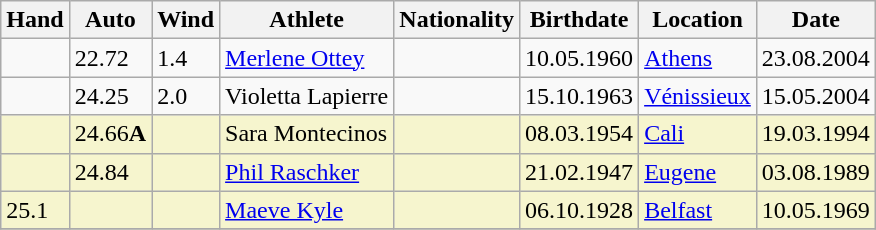<table class="wikitable">
<tr>
<th>Hand</th>
<th>Auto</th>
<th>Wind</th>
<th>Athlete</th>
<th>Nationality</th>
<th>Birthdate</th>
<th>Location</th>
<th>Date</th>
</tr>
<tr>
<td></td>
<td>22.72</td>
<td>1.4</td>
<td><a href='#'>Merlene Ottey</a></td>
<td></td>
<td>10.05.1960</td>
<td><a href='#'>Athens</a></td>
<td>23.08.2004</td>
</tr>
<tr>
<td></td>
<td>24.25</td>
<td>2.0</td>
<td>Violetta Lapierre</td>
<td></td>
<td>15.10.1963</td>
<td><a href='#'>Vénissieux</a></td>
<td>15.05.2004</td>
</tr>
<tr bgcolor=#f6F5CE>
<td></td>
<td>24.66<strong>A</strong></td>
<td></td>
<td>Sara Montecinos</td>
<td></td>
<td>08.03.1954</td>
<td><a href='#'>Cali</a></td>
<td>19.03.1994</td>
</tr>
<tr bgcolor=#f6F5CE>
<td></td>
<td>24.84</td>
<td></td>
<td><a href='#'>Phil Raschker</a></td>
<td></td>
<td>21.02.1947</td>
<td><a href='#'>Eugene</a></td>
<td>03.08.1989</td>
</tr>
<tr bgcolor=#f6F5CE>
<td>25.1</td>
<td></td>
<td></td>
<td><a href='#'>Maeve Kyle</a></td>
<td></td>
<td>06.10.1928</td>
<td><a href='#'>Belfast</a></td>
<td>10.05.1969</td>
</tr>
<tr>
</tr>
</table>
